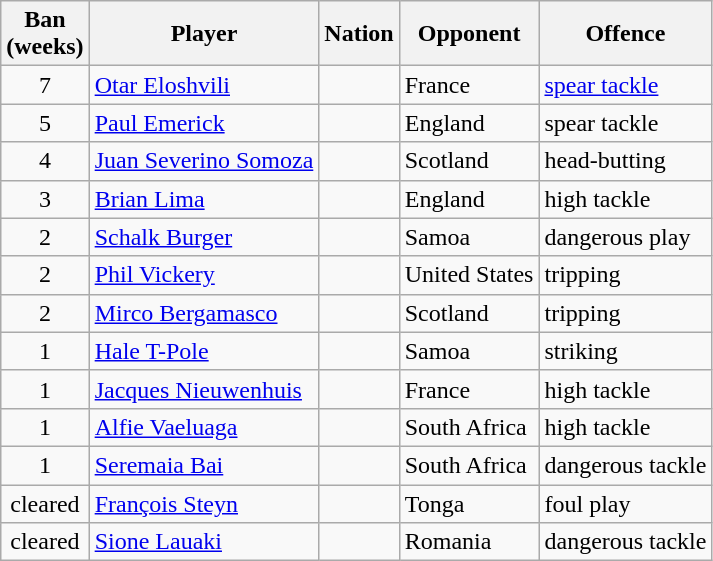<table class="wikitable">
<tr>
<th>Ban<br>(weeks)</th>
<th>Player</th>
<th>Nation</th>
<th>Opponent</th>
<th>Offence</th>
</tr>
<tr>
<td align="center">7</td>
<td><a href='#'>Otar Eloshvili</a></td>
<td></td>
<td>France</td>
<td><a href='#'>spear tackle</a></td>
</tr>
<tr>
<td align="center">5</td>
<td><a href='#'>Paul Emerick</a></td>
<td></td>
<td>England</td>
<td>spear tackle</td>
</tr>
<tr>
<td align="center">4</td>
<td><a href='#'>Juan Severino Somoza</a></td>
<td></td>
<td>Scotland</td>
<td>head-butting</td>
</tr>
<tr>
<td align="center">3</td>
<td><a href='#'>Brian Lima</a></td>
<td></td>
<td>England</td>
<td>high tackle</td>
</tr>
<tr>
<td align="center">2</td>
<td><a href='#'>Schalk Burger</a></td>
<td></td>
<td>Samoa</td>
<td>dangerous play</td>
</tr>
<tr>
<td align="center">2</td>
<td><a href='#'>Phil Vickery</a></td>
<td></td>
<td>United States</td>
<td>tripping</td>
</tr>
<tr>
<td align="center">2</td>
<td><a href='#'>Mirco Bergamasco</a></td>
<td></td>
<td>Scotland</td>
<td>tripping</td>
</tr>
<tr>
<td align="center">1</td>
<td><a href='#'>Hale T-Pole</a></td>
<td></td>
<td>Samoa</td>
<td>striking</td>
</tr>
<tr>
<td align="center">1</td>
<td><a href='#'>Jacques Nieuwenhuis</a></td>
<td></td>
<td>France</td>
<td>high tackle</td>
</tr>
<tr>
<td align="center">1</td>
<td><a href='#'>Alfie Vaeluaga</a></td>
<td></td>
<td>South Africa</td>
<td>high tackle</td>
</tr>
<tr>
<td align="center">1</td>
<td><a href='#'>Seremaia Bai</a></td>
<td></td>
<td>South Africa</td>
<td>dangerous tackle</td>
</tr>
<tr>
<td align="center">cleared</td>
<td><a href='#'>François Steyn</a></td>
<td></td>
<td>Tonga</td>
<td>foul play</td>
</tr>
<tr>
<td align="center">cleared</td>
<td><a href='#'>Sione Lauaki</a></td>
<td></td>
<td>Romania</td>
<td>dangerous tackle</td>
</tr>
</table>
